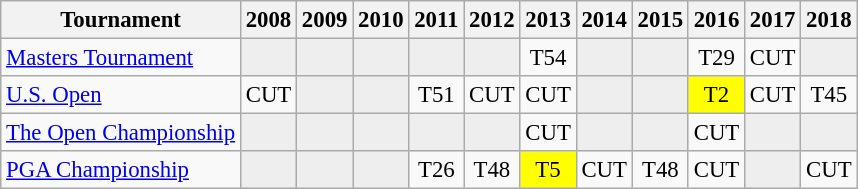<table class="wikitable" style="font-size:95%;text-align:center;">
<tr>
<th>Tournament</th>
<th>2008</th>
<th>2009</th>
<th>2010</th>
<th>2011</th>
<th>2012</th>
<th>2013</th>
<th>2014</th>
<th>2015</th>
<th>2016</th>
<th>2017</th>
<th>2018</th>
</tr>
<tr>
<td align=left><a href='#'>Masters Tournament</a></td>
<td style="background:#eeeeee;"></td>
<td style="background:#eeeeee;"></td>
<td style="background:#eeeeee;"></td>
<td style="background:#eeeeee;"></td>
<td style="background:#eeeeee;"></td>
<td>T54</td>
<td style="background:#eeeeee;"></td>
<td style="background:#eeeeee;"></td>
<td>T29</td>
<td>CUT</td>
<td style="background:#eeeeee;"></td>
</tr>
<tr>
<td align=left><a href='#'>U.S. Open</a></td>
<td>CUT</td>
<td style="background:#eeeeee;"></td>
<td style="background:#eeeeee;"></td>
<td>T51</td>
<td>CUT</td>
<td>CUT</td>
<td style="background:#eeeeee;"></td>
<td style="background:#eeeeee;"></td>
<td style="background:yellow;">T2</td>
<td>CUT</td>
<td>T45</td>
</tr>
<tr>
<td align=left><a href='#'>The Open Championship</a></td>
<td style="background:#eeeeee;"></td>
<td style="background:#eeeeee;"></td>
<td style="background:#eeeeee;"></td>
<td style="background:#eeeeee;"></td>
<td style="background:#eeeeee;"></td>
<td>CUT</td>
<td style="background:#eeeeee;"></td>
<td style="background:#eeeeee;"></td>
<td>CUT</td>
<td style="background:#eeeeee;"></td>
<td style="background:#eeeeee;"></td>
</tr>
<tr>
<td align=left><a href='#'>PGA Championship</a></td>
<td style="background:#eeeeee;"></td>
<td style="background:#eeeeee;"></td>
<td style="background:#eeeeee;"></td>
<td>T26</td>
<td>T48</td>
<td style="background:yellow;">T5</td>
<td>CUT</td>
<td>T48</td>
<td>CUT</td>
<td style="background:#eeeeee;"></td>
<td>CUT</td>
</tr>
</table>
